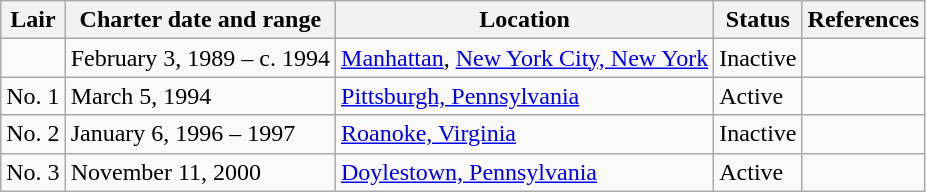<table class="wikitable sortable">
<tr>
<th>Lair</th>
<th>Charter date and range</th>
<th>Location</th>
<th>Status</th>
<th>References</th>
</tr>
<tr>
<td></td>
<td>February 3, 1989 – c. 1994</td>
<td><a href='#'>Manhattan</a>, <a href='#'>New York City, New York</a></td>
<td>Inactive</td>
<td></td>
</tr>
<tr>
<td>No. 1</td>
<td>March 5, 1994</td>
<td><a href='#'>Pittsburgh, Pennsylvania</a></td>
<td>Active</td>
<td></td>
</tr>
<tr>
<td>No. 2</td>
<td>January 6, 1996 – 1997</td>
<td><a href='#'>Roanoke, Virginia</a></td>
<td>Inactive</td>
<td></td>
</tr>
<tr>
<td>No. 3</td>
<td>November 11, 2000</td>
<td><a href='#'>Doylestown, Pennsylvania</a></td>
<td>Active</td>
<td></td>
</tr>
</table>
